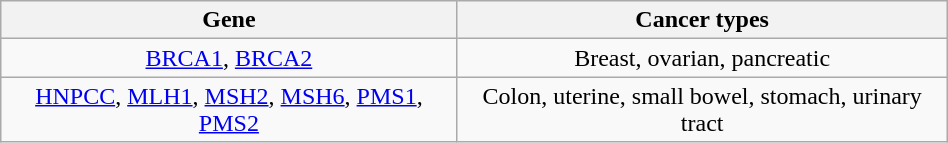<table class="wikitable floatright" style="text-align:center" width="50%">
<tr>
<th>Gene</th>
<th>Cancer types</th>
</tr>
<tr>
<td><a href='#'>BRCA1</a>, <a href='#'>BRCA2</a></td>
<td>Breast, ovarian, pancreatic</td>
</tr>
<tr>
<td><a href='#'>HNPCC</a>, <a href='#'>MLH1</a>, <a href='#'>MSH2</a>, <a href='#'>MSH6</a>, <a href='#'>PMS1</a>, <a href='#'>PMS2</a></td>
<td>Colon, uterine, small bowel, stomach, urinary tract</td>
</tr>
</table>
